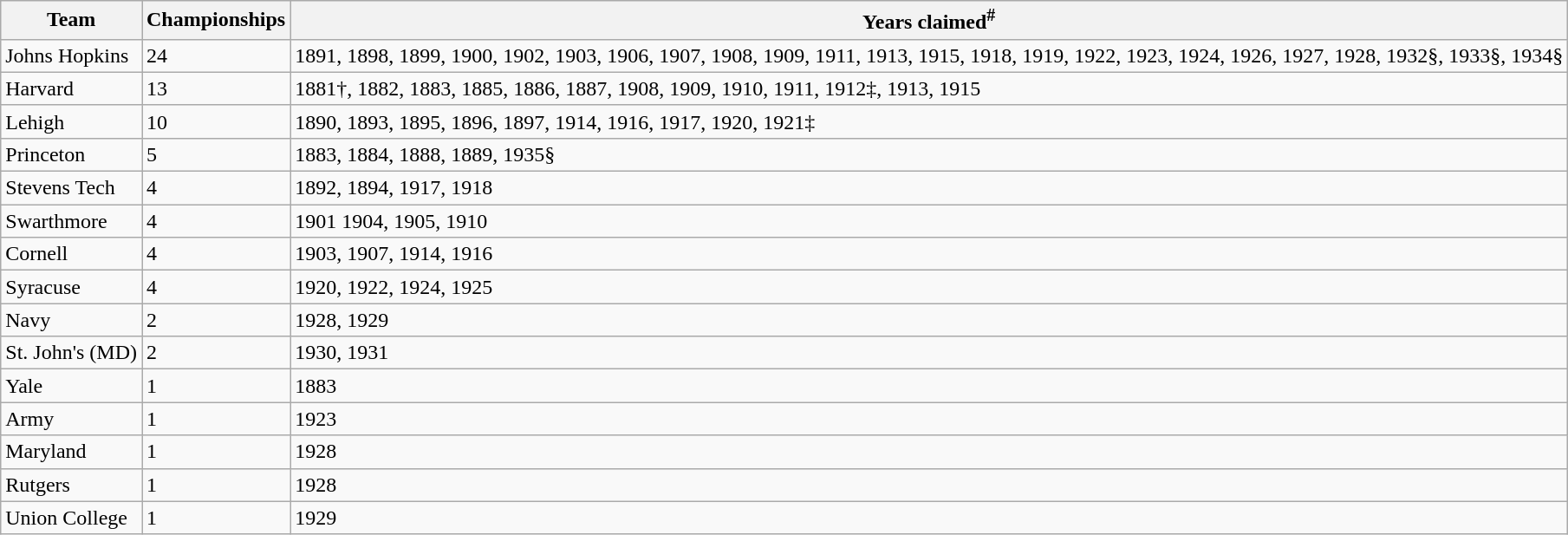<table class="wikitable sortable">
<tr>
<th>Team</th>
<th>Championships</th>
<th>Years claimed<sup>#</sup></th>
</tr>
<tr>
<td>Johns Hopkins</td>
<td>24</td>
<td>1891, 1898, 1899, 1900, 1902, 1903, 1906, 1907, 1908, 1909, 1911, 1913, 1915, 1918, 1919, 1922, 1923, 1924, 1926, 1927, 1928, 1932§, 1933§, 1934§</td>
</tr>
<tr>
<td>Harvard</td>
<td>13</td>
<td>1881†, 1882, 1883, 1885, 1886, 1887, 1908, 1909, 1910, 1911, 1912‡, 1913, 1915</td>
</tr>
<tr>
<td>Lehigh</td>
<td>10</td>
<td>1890, 1893, 1895, 1896, 1897, 1914, 1916, 1917, 1920, 1921‡</td>
</tr>
<tr>
<td>Princeton</td>
<td>5</td>
<td>1883, 1884, 1888, 1889, 1935§</td>
</tr>
<tr>
<td>Stevens Tech</td>
<td>4</td>
<td>1892, 1894, 1917, 1918</td>
</tr>
<tr>
<td>Swarthmore</td>
<td>4</td>
<td>1901 1904, 1905, 1910</td>
</tr>
<tr>
<td>Cornell</td>
<td>4</td>
<td>1903, 1907, 1914, 1916</td>
</tr>
<tr>
<td>Syracuse</td>
<td>4</td>
<td>1920, 1922, 1924, 1925</td>
</tr>
<tr>
<td>Navy</td>
<td>2</td>
<td>1928, 1929</td>
</tr>
<tr>
<td>St. John's (MD)</td>
<td>2</td>
<td>1930, 1931</td>
</tr>
<tr>
<td>Yale</td>
<td>1</td>
<td>1883</td>
</tr>
<tr>
<td>Army</td>
<td>1</td>
<td>1923</td>
</tr>
<tr>
<td>Maryland</td>
<td>1</td>
<td>1928</td>
</tr>
<tr>
<td>Rutgers</td>
<td>1</td>
<td>1928</td>
</tr>
<tr>
<td>Union College</td>
<td>1</td>
<td>1929</td>
</tr>
</table>
